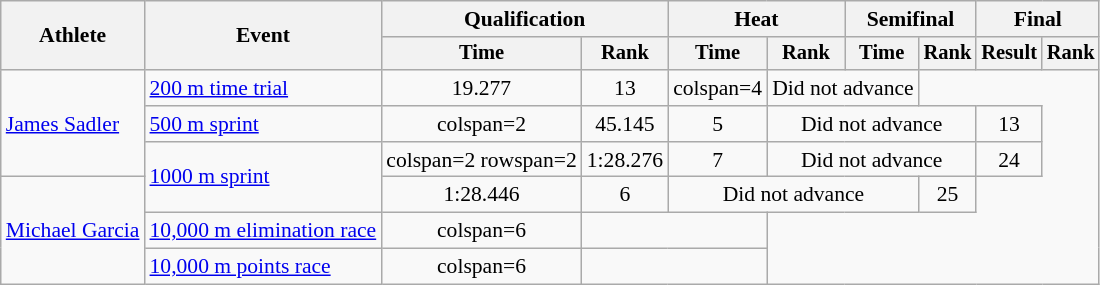<table class=wikitable style=font-size:90%;text-align:center>
<tr>
<th rowspan=2>Athlete</th>
<th rowspan=2>Event</th>
<th colspan=2>Qualification</th>
<th colspan=2>Heat</th>
<th colspan=2>Semifinal</th>
<th colspan=2>Final</th>
</tr>
<tr style=font-size:95%>
<th>Time</th>
<th>Rank</th>
<th>Time</th>
<th>Rank</th>
<th>Time</th>
<th>Rank</th>
<th>Result</th>
<th>Rank</th>
</tr>
<tr>
<td align=left rowspan=3><a href='#'>James Sadler</a></td>
<td align=left><a href='#'>200 m time trial</a></td>
<td>19.277</td>
<td>13</td>
<td>colspan=4 </td>
<td colspan=2>Did not advance</td>
</tr>
<tr>
<td align=left><a href='#'>500 m sprint</a></td>
<td>colspan=2 </td>
<td>45.145</td>
<td>5</td>
<td colspan=3>Did not advance</td>
<td>13</td>
</tr>
<tr>
<td align=left rowspan=2><a href='#'>1000 m sprint</a></td>
<td>colspan=2 rowspan=2 </td>
<td>1:28.276</td>
<td>7</td>
<td colspan=3>Did not advance</td>
<td>24</td>
</tr>
<tr>
<td align=left rowspan=3><a href='#'>Michael Garcia</a></td>
<td>1:28.446</td>
<td>6</td>
<td colspan=3>Did not advance</td>
<td>25</td>
</tr>
<tr>
<td align=left><a href='#'>10,000 m elimination race</a></td>
<td>colspan=6 </td>
<td colspan=2></td>
</tr>
<tr>
<td align=left><a href='#'>10,000 m points race</a></td>
<td>colspan=6 </td>
<td colspan=2></td>
</tr>
</table>
